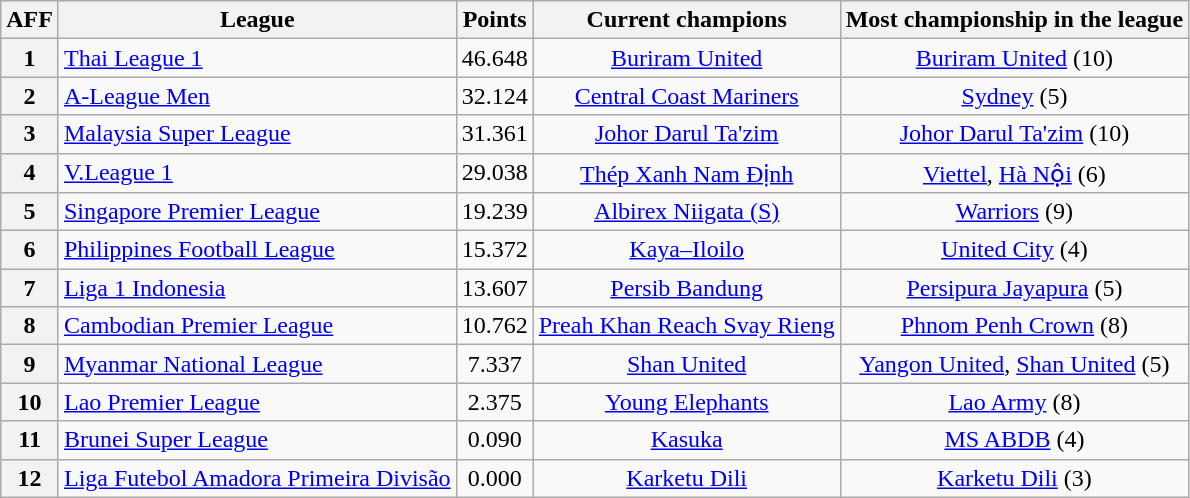<table class="wikitable" style="text-align: center;">
<tr>
<th>AFF</th>
<th>League</th>
<th>Points</th>
<th>Current champions</th>
<th>Most championship in the league</th>
</tr>
<tr>
<th>1</th>
<td align="left"> <a href='#'>Thai League 1</a></td>
<td>46.648</td>
<td><a href='#'>Buriram United</a></td>
<td><a href='#'>Buriram United</a> (10)</td>
</tr>
<tr>
<th>2</th>
<td align="left"> <a href='#'>A-League Men</a></td>
<td>32.124</td>
<td><a href='#'>Central Coast Mariners</a></td>
<td><a href='#'>Sydney</a> (5)</td>
</tr>
<tr>
<th>3</th>
<td align="left"> <a href='#'>Malaysia Super League</a></td>
<td>31.361</td>
<td><a href='#'>Johor Darul Ta'zim</a></td>
<td><a href='#'>Johor Darul Ta'zim</a> (10)</td>
</tr>
<tr>
<th>4</th>
<td align="left"> <a href='#'>V.League 1</a></td>
<td>29.038</td>
<td><a href='#'>Thép Xanh Nam Định</a></td>
<td><a href='#'>Viettel</a>, <a href='#'>Hà Nội</a> (6)</td>
</tr>
<tr>
<th>5</th>
<td align="left"> <a href='#'>Singapore Premier League</a></td>
<td>19.239</td>
<td><a href='#'>Albirex Niigata (S)</a></td>
<td><a href='#'>Warriors</a> (9)</td>
</tr>
<tr>
<th>6</th>
<td align="left"> <a href='#'>Philippines Football League</a></td>
<td>15.372</td>
<td><a href='#'>Kaya–Iloilo</a></td>
<td><a href='#'>United City</a> (4)</td>
</tr>
<tr>
<th>7</th>
<td align="left"> <a href='#'>Liga 1 Indonesia</a></td>
<td>13.607</td>
<td><a href='#'>Persib Bandung</a></td>
<td><a href='#'>Persipura Jayapura</a> (5)</td>
</tr>
<tr>
<th>8</th>
<td align="left"> <a href='#'>Cambodian Premier League</a></td>
<td>10.762</td>
<td><a href='#'>Preah Khan Reach Svay Rieng</a></td>
<td><a href='#'>Phnom Penh Crown</a> (8)</td>
</tr>
<tr>
<th>9</th>
<td align="left"> <a href='#'>Myanmar National League</a></td>
<td>7.337</td>
<td><a href='#'>Shan United</a></td>
<td><a href='#'>Yangon United</a>, <a href='#'>Shan United</a> (5)</td>
</tr>
<tr>
<th>10</th>
<td align=left> <a href='#'>Lao Premier League</a></td>
<td>2.375</td>
<td><a href='#'>Young Elephants</a></td>
<td><a href='#'>Lao Army</a> (8)</td>
</tr>
<tr>
<th>11</th>
<td align="left"> <a href='#'>Brunei Super League</a></td>
<td>0.090</td>
<td><a href='#'>Kasuka</a></td>
<td><a href='#'>MS ABDB</a> (4)</td>
</tr>
<tr>
<th>12</th>
<td align="left"> <a href='#'>Liga Futebol Amadora Primeira Divisão</a></td>
<td>0.000</td>
<td><a href='#'>Karketu Dili</a></td>
<td><a href='#'>Karketu Dili</a> (3)</td>
</tr>
</table>
